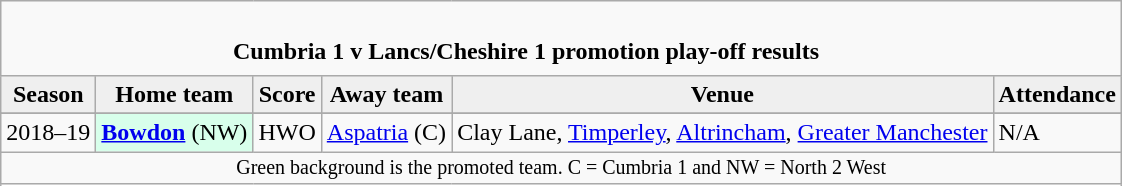<table class="wikitable" style="text-align: left;">
<tr>
<td colspan="6" cellpadding="0" cellspacing="0"><br><table border="0" style="width:100%;" cellpadding="0" cellspacing="0">
<tr>
<td style="width:20%; border:0;"></td>
<td style="border:0;"><strong>Cumbria 1 v Lancs/Cheshire 1 promotion play-off results</strong></td>
<td style="width:20%; border:0;"></td>
</tr>
</table>
</td>
</tr>
<tr>
<th style="background:#efefef;">Season</th>
<th style="background:#efefef">Home team</th>
<th style="background:#efefef">Score</th>
<th style="background:#efefef">Away team</th>
<th style="background:#efefef">Venue</th>
<th style="background:#efefef">Attendance</th>
</tr>
<tr align=left>
</tr>
<tr>
<td>2018–19</td>
<td style="background:#d8ffeb;"><strong><a href='#'>Bowdon</a></strong> (NW)</td>
<td>HWO</td>
<td><a href='#'>Aspatria</a> (C)</td>
<td>Clay Lane, <a href='#'>Timperley</a>, <a href='#'>Altrincham</a>, <a href='#'>Greater Manchester</a></td>
<td>N/A</td>
</tr>
<tr>
<td colspan="6"  style="border:0; font-size:smaller; text-align:center;">Green background is the promoted team. C = Cumbria 1 and NW = North 2 West</td>
</tr>
<tr>
</tr>
</table>
